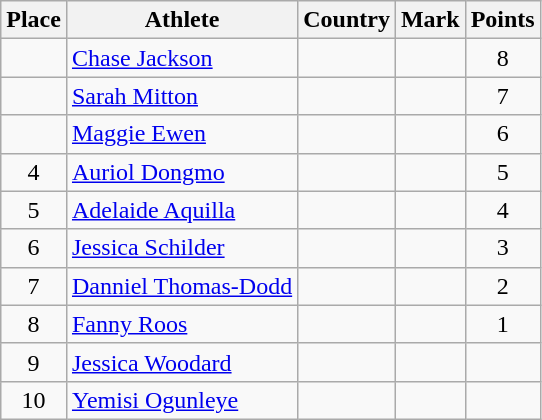<table class="wikitable">
<tr>
<th>Place</th>
<th>Athlete</th>
<th>Country</th>
<th>Mark</th>
<th>Points</th>
</tr>
<tr>
<td align=center></td>
<td><a href='#'>Chase Jackson</a></td>
<td></td>
<td></td>
<td align=center>8</td>
</tr>
<tr>
<td align=center></td>
<td><a href='#'>Sarah Mitton</a></td>
<td></td>
<td></td>
<td align=center>7</td>
</tr>
<tr>
<td align=center></td>
<td><a href='#'>Maggie Ewen</a></td>
<td></td>
<td></td>
<td align=center>6</td>
</tr>
<tr>
<td align=center>4</td>
<td><a href='#'>Auriol Dongmo</a></td>
<td></td>
<td></td>
<td align=center>5</td>
</tr>
<tr>
<td align=center>5</td>
<td><a href='#'>Adelaide Aquilla</a></td>
<td></td>
<td></td>
<td align=center>4</td>
</tr>
<tr>
<td align=center>6</td>
<td><a href='#'>Jessica Schilder</a></td>
<td></td>
<td></td>
<td align=center>3</td>
</tr>
<tr>
<td align=center>7</td>
<td><a href='#'>Danniel Thomas-Dodd</a></td>
<td></td>
<td></td>
<td align=center>2</td>
</tr>
<tr>
<td align=center>8</td>
<td><a href='#'>Fanny Roos</a></td>
<td></td>
<td></td>
<td align=center>1</td>
</tr>
<tr>
<td align=center>9</td>
<td><a href='#'>Jessica Woodard</a></td>
<td></td>
<td></td>
<td align=center></td>
</tr>
<tr>
<td align=center>10</td>
<td><a href='#'>Yemisi Ogunleye</a></td>
<td></td>
<td></td>
<td align=center></td>
</tr>
</table>
